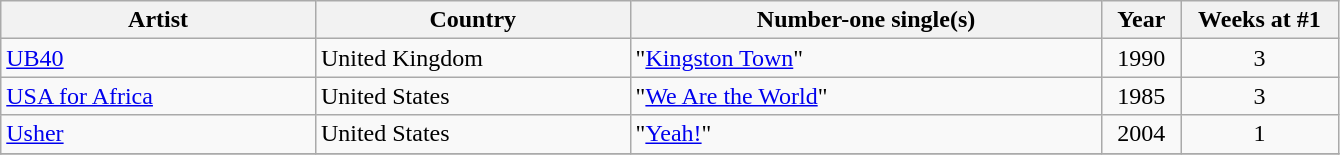<table class="wikitable">
<tr>
<th width="20%">Artist</th>
<th width="20%">Country</th>
<th width="30%">Number-one single(s)</th>
<th width="5%">Year</th>
<th width="10%">Weeks at #1</th>
</tr>
<tr>
<td><a href='#'>UB40</a></td>
<td>United Kingdom</td>
<td>"<a href='#'>Kingston Town</a>"</td>
<td align=center>1990</td>
<td align=center>3</td>
</tr>
<tr>
<td><a href='#'>USA for Africa</a></td>
<td>United States</td>
<td>"<a href='#'>We Are the World</a>"</td>
<td align=center>1985</td>
<td align=center>3</td>
</tr>
<tr>
<td><a href='#'>Usher</a></td>
<td>United States</td>
<td>"<a href='#'>Yeah!</a>"</td>
<td align=center>2004</td>
<td align=center>1</td>
</tr>
<tr>
</tr>
</table>
